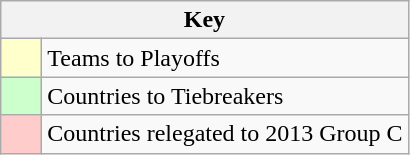<table class="wikitable" style="text-align: center;">
<tr>
<th colspan=2>Key</th>
</tr>
<tr>
<td style="background:#ffffcc; width:20px;"></td>
<td align=left>Teams to Playoffs</td>
</tr>
<tr>
<td style="background:#ccffcc; width:20px;"></td>
<td align=left>Countries to Tiebreakers</td>
</tr>
<tr>
<td style="background:#ffcccc; width:20px;"></td>
<td align=left>Countries relegated to 2013 Group C</td>
</tr>
</table>
